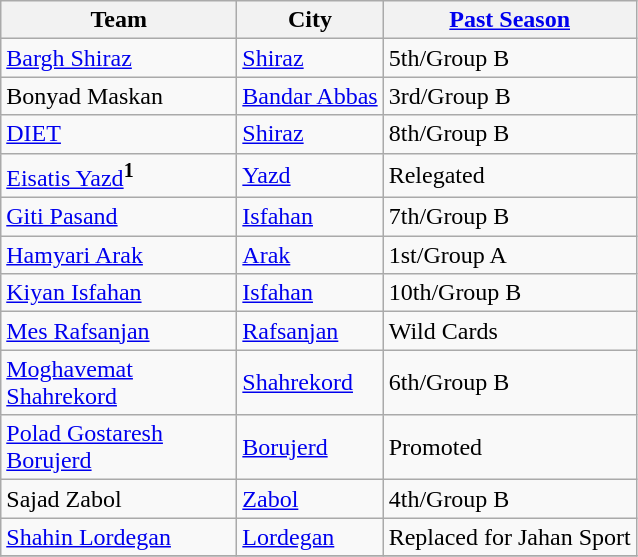<table class="wikitable sortable">
<tr>
<th width=150>Team</th>
<th>City</th>
<th><a href='#'>Past Season</a></th>
</tr>
<tr>
<td align="left"><a href='#'>Bargh Shiraz</a></td>
<td><a href='#'>Shiraz</a></td>
<td>5th/Group B</td>
</tr>
<tr>
<td align="left">Bonyad Maskan</td>
<td><a href='#'>Bandar Abbas</a></td>
<td>3rd/Group B</td>
</tr>
<tr>
<td align="left"><a href='#'>DIET</a></td>
<td><a href='#'>Shiraz</a></td>
<td>8th/Group B</td>
</tr>
<tr>
<td align="left"><a href='#'>Eisatis Yazd</a><sup><strong>1</strong></sup></td>
<td><a href='#'>Yazd</a></td>
<td>Relegated</td>
</tr>
<tr>
<td align="left"><a href='#'>Giti Pasand</a></td>
<td><a href='#'>Isfahan</a></td>
<td>7th/Group B</td>
</tr>
<tr>
<td align="left"><a href='#'>Hamyari Arak</a></td>
<td><a href='#'>Arak</a></td>
<td>1st/Group A</td>
</tr>
<tr>
<td align="left"><a href='#'>Kiyan Isfahan</a></td>
<td><a href='#'>Isfahan</a></td>
<td>10th/Group B</td>
</tr>
<tr>
<td align="left"><a href='#'>Mes Rafsanjan</a></td>
<td><a href='#'>Rafsanjan</a></td>
<td>Wild Cards</td>
</tr>
<tr>
<td align="left"><a href='#'>Moghavemat Shahrekord</a></td>
<td><a href='#'>Shahrekord</a></td>
<td>6th/Group B</td>
</tr>
<tr>
<td align="left"><a href='#'>Polad Gostaresh Borujerd</a></td>
<td><a href='#'>Borujerd</a></td>
<td>Promoted</td>
</tr>
<tr>
<td align="left">Sajad Zabol</td>
<td><a href='#'>Zabol</a></td>
<td>4th/Group B</td>
</tr>
<tr>
<td align="left"><a href='#'>Shahin Lordegan</a></td>
<td><a href='#'>Lordegan</a></td>
<td>Replaced for Jahan Sport</td>
</tr>
<tr>
</tr>
</table>
